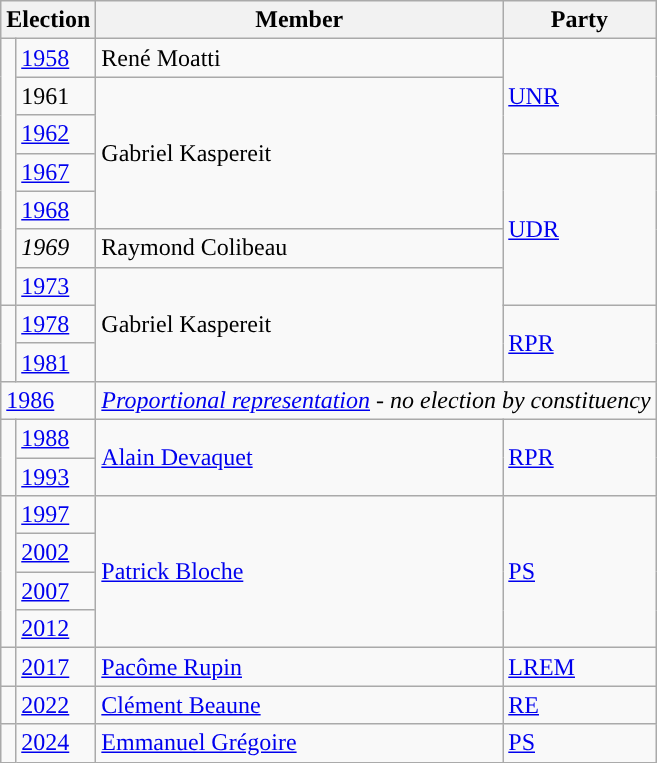<table class="wikitable">
<tr>
<th colspan="2">Election</th>
<th>Member</th>
<th>Party</th>
</tr>
<tr>
<td rowspan="7" style="color:inherit;background-color: "></td>
<td><a href='#'>1958</a></td>
<td>René Moatti</td>
<td rowspan="3"><a href='#'>UNR</a></td>
</tr>
<tr>
<td>1961</td>
<td rowspan="4">Gabriel Kaspereit</td>
</tr>
<tr>
<td><a href='#'>1962</a></td>
</tr>
<tr>
<td><a href='#'>1967</a></td>
<td rowspan="4"><a href='#'>UDR</a></td>
</tr>
<tr>
<td><a href='#'>1968</a></td>
</tr>
<tr>
<td><em>1969</em></td>
<td>Raymond Colibeau</td>
</tr>
<tr>
<td><a href='#'>1973</a></td>
<td rowspan="3">Gabriel Kaspereit</td>
</tr>
<tr>
<td rowspan="2" style="color:inherit;background-color: "></td>
<td><a href='#'>1978</a></td>
<td rowspan="2"><a href='#'>RPR</a></td>
</tr>
<tr>
<td><a href='#'>1981</a></td>
</tr>
<tr>
<td colspan="2"><a href='#'>1986</a></td>
<td colspan="2"><em><a href='#'>Proportional representation</a> - no election by constituency</em></td>
</tr>
<tr>
<td rowspan="2" style="color:inherit;background-color: "></td>
<td><a href='#'>1988</a></td>
<td rowspan="2"><a href='#'>Alain Devaquet</a></td>
<td rowspan="2"><a href='#'>RPR</a></td>
</tr>
<tr>
<td><a href='#'>1993</a></td>
</tr>
<tr>
<td rowspan="4" style="color:inherit;background-color: "></td>
<td><a href='#'>1997</a></td>
<td rowspan="4"><a href='#'>Patrick Bloche</a></td>
<td rowspan="4"><a href='#'>PS</a></td>
</tr>
<tr>
<td><a href='#'>2002</a></td>
</tr>
<tr>
<td><a href='#'>2007</a></td>
</tr>
<tr>
<td><a href='#'>2012</a></td>
</tr>
<tr>
<td style="color:inherit;background-color: "></td>
<td><a href='#'>2017</a></td>
<td><a href='#'>Pacôme Rupin</a></td>
<td><a href='#'>LREM</a></td>
</tr>
<tr>
<td style="color:inherit;background-color: "></td>
<td><a href='#'>2022</a></td>
<td><a href='#'>Clément Beaune</a></td>
<td><a href='#'>RE</a></td>
</tr>
<tr>
<td style="color:inherit;background-color: "></td>
<td><a href='#'>2024</a></td>
<td><a href='#'>Emmanuel Grégoire</a></td>
<td><a href='#'>PS</a></td>
</tr>
</table>
